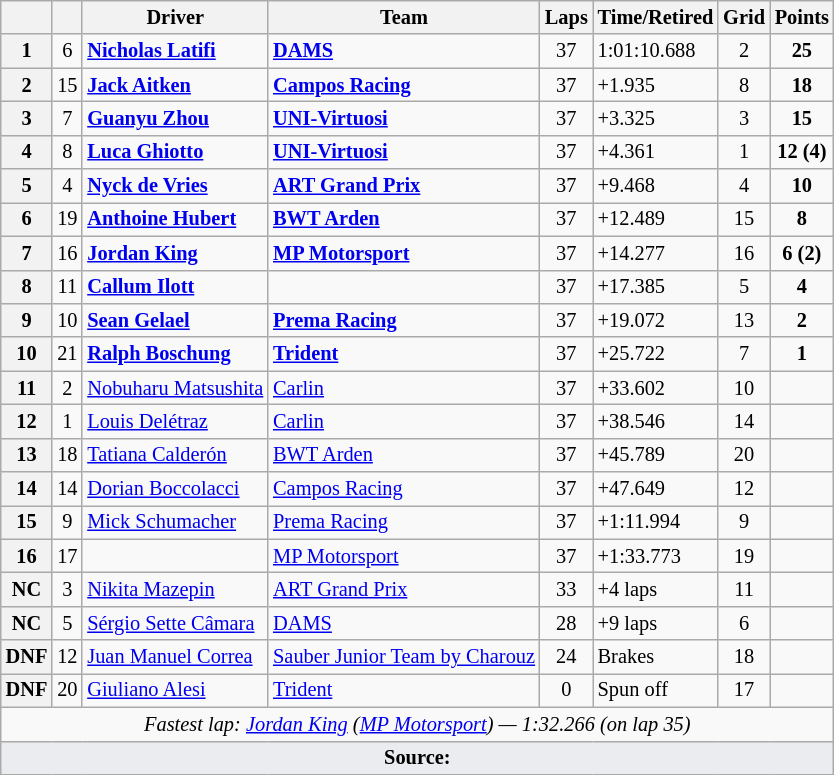<table class="wikitable" style="font-size: 85%;">
<tr>
<th></th>
<th></th>
<th>Driver</th>
<th>Team</th>
<th>Laps</th>
<th>Time/Retired</th>
<th>Grid</th>
<th>Points</th>
</tr>
<tr>
<th>1</th>
<td align="center">6</td>
<td> <strong><a href='#'>Nicholas Latifi</a></strong></td>
<td><strong><a href='#'>DAMS</a></strong></td>
<td align="center">37</td>
<td>1:01:10.688</td>
<td align="center">2</td>
<td align="center"><strong>25</strong></td>
</tr>
<tr>
<th>2</th>
<td align="center">15</td>
<td> <strong><a href='#'>Jack Aitken</a></strong></td>
<td><strong><a href='#'>Campos Racing</a></strong></td>
<td align="center">37</td>
<td>+1.935</td>
<td align="center">8</td>
<td align="center"><strong>18</strong></td>
</tr>
<tr>
<th>3</th>
<td align="center">7</td>
<td> <strong><a href='#'>Guanyu Zhou</a></strong></td>
<td><strong><a href='#'>UNI-Virtuosi</a></strong></td>
<td align="center">37</td>
<td>+3.325</td>
<td align="center">3</td>
<td align="center"><strong>15</strong></td>
</tr>
<tr>
<th>4</th>
<td align="center">8</td>
<td> <strong><a href='#'>Luca Ghiotto</a></strong></td>
<td><strong><a href='#'>UNI-Virtuosi</a></strong></td>
<td align="center">37</td>
<td>+4.361</td>
<td align="center">1</td>
<td align="center"><strong>12 (4)</strong></td>
</tr>
<tr>
<th>5</th>
<td align="center">4</td>
<td> <strong><a href='#'>Nyck de Vries</a></strong></td>
<td><strong><a href='#'>ART Grand Prix</a></strong></td>
<td align="center">37</td>
<td>+9.468</td>
<td align="center">4</td>
<td align="center"><strong>10</strong></td>
</tr>
<tr>
<th>6</th>
<td align="center">19</td>
<td> <strong><a href='#'>Anthoine Hubert</a></strong></td>
<td><strong><a href='#'>BWT Arden</a></strong></td>
<td align="center">37</td>
<td>+12.489</td>
<td align="center">15</td>
<td align="center"><strong>8</strong></td>
</tr>
<tr>
<th>7</th>
<td align="center">16</td>
<td> <strong><a href='#'>Jordan King</a></strong></td>
<td><strong><a href='#'>MP Motorsport</a></strong></td>
<td align="center">37</td>
<td>+14.277</td>
<td align="center">16</td>
<td align="center"><strong>6 (2)</strong></td>
</tr>
<tr>
<th>8</th>
<td align="center">11</td>
<td> <strong><a href='#'>Callum Ilott</a></strong></td>
<td><strong></strong></td>
<td align="center">37</td>
<td>+17.385</td>
<td align="center">5</td>
<td align="center"><strong>4</strong></td>
</tr>
<tr>
<th>9</th>
<td align="center">10</td>
<td> <strong><a href='#'>Sean Gelael</a></strong></td>
<td><strong><a href='#'>Prema Racing</a></strong></td>
<td align="center">37</td>
<td>+19.072</td>
<td align="center">13</td>
<td align="center"><strong>2</strong></td>
</tr>
<tr>
<th>10</th>
<td align="center">21</td>
<td> <strong><a href='#'>Ralph Boschung</a></strong></td>
<td><strong><a href='#'>Trident</a></strong></td>
<td align="center">37</td>
<td>+25.722</td>
<td align="center">7</td>
<td align="center"><strong>1</strong></td>
</tr>
<tr>
<th>11</th>
<td align="center">2</td>
<td> <a href='#'>Nobuharu Matsushita</a></td>
<td><a href='#'>Carlin</a></td>
<td align="center">37</td>
<td>+33.602</td>
<td align="center">10</td>
<td align="center"></td>
</tr>
<tr>
<th>12</th>
<td align="center">1</td>
<td> <a href='#'>Louis Delétraz</a></td>
<td><a href='#'>Carlin</a></td>
<td align="center">37</td>
<td>+38.546</td>
<td align="center">14</td>
<td align="center"></td>
</tr>
<tr>
<th>13</th>
<td align="center">18</td>
<td> <a href='#'>Tatiana Calderón</a></td>
<td><a href='#'>BWT Arden</a></td>
<td align="center">37</td>
<td>+45.789</td>
<td align="center">20</td>
<td align="center"></td>
</tr>
<tr>
<th>14</th>
<td align="center">14</td>
<td> <a href='#'>Dorian Boccolacci</a></td>
<td><a href='#'>Campos Racing</a></td>
<td align="center">37</td>
<td>+47.649</td>
<td align="center">12</td>
<td align="center"></td>
</tr>
<tr>
<th>15</th>
<td align="center">9</td>
<td> <a href='#'>Mick Schumacher</a></td>
<td><a href='#'>Prema Racing</a></td>
<td align="center">37</td>
<td>+1:11.994</td>
<td align="center">9</td>
<td align="center"></td>
</tr>
<tr>
<th>16</th>
<td align="center">17</td>
<td></td>
<td><a href='#'>MP Motorsport</a></td>
<td align="center">37</td>
<td>+1:33.773</td>
<td align="center">19</td>
<td align="center"></td>
</tr>
<tr>
<th>NC</th>
<td align="center">3</td>
<td> <a href='#'>Nikita Mazepin</a></td>
<td><a href='#'>ART Grand Prix</a></td>
<td align="center">33</td>
<td>+4 laps</td>
<td align="center">11</td>
<td align="center"></td>
</tr>
<tr>
<th>NC</th>
<td align="center">5</td>
<td> <a href='#'>Sérgio Sette Câmara</a></td>
<td><a href='#'>DAMS</a></td>
<td align="center">28</td>
<td>+9 laps</td>
<td align="center">6</td>
<td align="center"></td>
</tr>
<tr>
<th>DNF</th>
<td align="center">12</td>
<td> <a href='#'>Juan Manuel Correa</a></td>
<td><a href='#'>Sauber Junior Team by Charouz</a></td>
<td align="center">24</td>
<td>Brakes</td>
<td align="center">18</td>
<td align="center"></td>
</tr>
<tr>
<th>DNF</th>
<td align="center">20</td>
<td> <a href='#'>Giuliano Alesi</a></td>
<td><a href='#'>Trident</a></td>
<td align="center">0</td>
<td>Spun off</td>
<td align="center">17</td>
<td align="center"></td>
</tr>
<tr>
<td colspan="8" align="center"><em>Fastest lap: <a href='#'>Jordan King</a> (<a href='#'>MP Motorsport</a>) — 1:32.266 (on lap 35)</em></td>
</tr>
<tr>
<td style="background:#eaecf0; text-align:center;" colspan="8"><strong>Source:</strong></td>
</tr>
</table>
